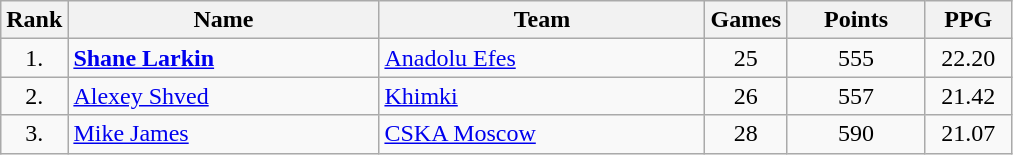<table class="wikitable" style="text-align: center">
<tr>
<th>Rank</th>
<th width=200>Name</th>
<th width=210>Team</th>
<th>Games</th>
<th width=85>Points</th>
<th width=50>PPG</th>
</tr>
<tr>
<td>1.</td>
<td align="left"> <strong><a href='#'>Shane Larkin</a></strong></td>
<td align="left"> <a href='#'>Anadolu Efes</a></td>
<td>25</td>
<td>555</td>
<td>22.20</td>
</tr>
<tr>
<td>2.</td>
<td align="left"> <a href='#'>Alexey Shved</a></td>
<td align="left"> <a href='#'>Khimki</a></td>
<td>26</td>
<td>557</td>
<td>21.42</td>
</tr>
<tr>
<td>3.</td>
<td align="left"> <a href='#'>Mike James</a></td>
<td align="left"> <a href='#'>CSKA Moscow</a></td>
<td>28</td>
<td>590</td>
<td>21.07</td>
</tr>
</table>
